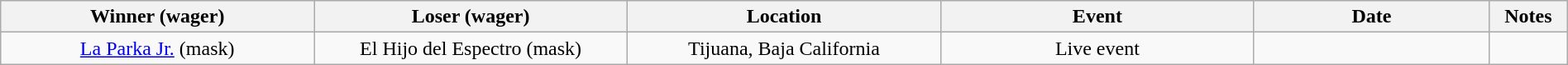<table class="wikitable sortable" width=100%  style="text-align: center">
<tr>
<th width=20% scope="col">Winner (wager)</th>
<th width=20% scope="col">Loser (wager)</th>
<th width=20% scope="col">Location</th>
<th width=20% scope="col">Event</th>
<th width=15% scope="col">Date</th>
<th class="unsortable" width=5% scope="col">Notes</th>
</tr>
<tr>
<td><a href='#'>La Parka Jr.</a> (mask)</td>
<td>El Hijo del Espectro (mask)</td>
<td>Tijuana, Baja California</td>
<td>Live event</td>
<td></td>
<td></td>
</tr>
</table>
